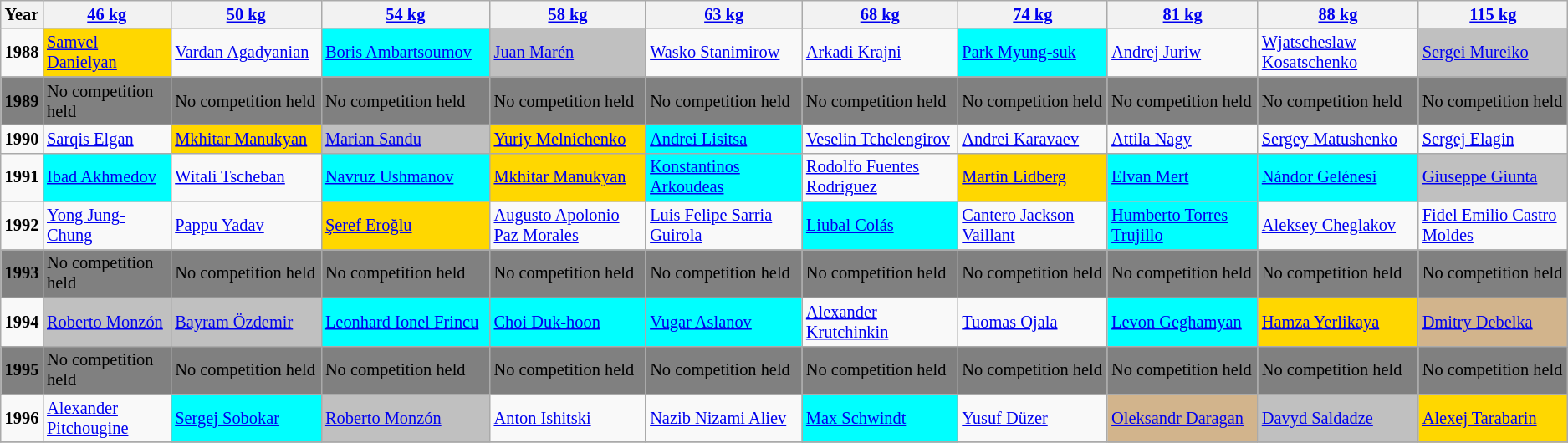<table class="wikitable sortable"  style="font-size: 85%">
<tr>
<th>Year</th>
<th width=200><a href='#'>46 kg</a></th>
<th width=275><a href='#'>50 kg</a></th>
<th width=275><a href='#'>54 kg</a></th>
<th width=275><a href='#'>58 kg</a></th>
<th width=275><a href='#'>63 kg</a></th>
<th width=275><a href='#'>68 kg</a></th>
<th width=275><a href='#'>74 kg</a></th>
<th width=275><a href='#'>81 kg</a></th>
<th width=275><a href='#'>88 kg</a></th>
<th width=275><a href='#'>115 kg</a></th>
</tr>
<tr>
<td><strong>1988</strong></td>
<td bgcolor="gold"> <a href='#'>Samvel Danielyan</a></td>
<td> <a href='#'>Vardan Agadyanian</a></td>
<td bgcolor="aqua"> <a href='#'>Boris Ambartsoumov</a></td>
<td bgcolor="Silver"> <a href='#'>Juan Marén</a></td>
<td> <a href='#'>Wasko Stanimirow</a></td>
<td> <a href='#'>Arkadi Krajni</a></td>
<td bgcolor="aqua"> <a href='#'>Park Myung-suk</a></td>
<td> <a href='#'>Andrej Juriw</a></td>
<td> <a href='#'>Wjatscheslaw Kosatschenko</a></td>
<td bgcolor="Silver"> <a href='#'>Sergei Mureiko</a></td>
</tr>
<tr>
<td bgcolor="GRAY"><strong>1989</strong></td>
<td bgcolor="GRAY">No competition held</td>
<td bgcolor="GRAY">No competition held</td>
<td bgcolor="GRAY">No competition held</td>
<td bgcolor="GRAY">No competition held</td>
<td bgcolor="GRAY">No competition held</td>
<td bgcolor="GRAY">No competition held</td>
<td bgcolor="GRAY">No competition held</td>
<td bgcolor="GRAY">No competition held</td>
<td bgcolor="GRAY">No competition held</td>
<td bgcolor="GRAY">No competition held</td>
</tr>
<tr>
<td><strong>1990</strong></td>
<td> <a href='#'>Sarqis Elgan</a></td>
<td bgcolor="gold"> <a href='#'>Mkhitar Manukyan</a></td>
<td bgcolor="Silver"> <a href='#'>Marian Sandu</a></td>
<td bgcolor="gold"> <a href='#'>Yuriy Melnichenko</a></td>
<td bgcolor="aqua"> <a href='#'>Andrei Lisitsa</a></td>
<td> <a href='#'>Veselin Tchelengirov</a></td>
<td> <a href='#'>Andrei Karavaev</a></td>
<td> <a href='#'>Attila Nagy</a></td>
<td> <a href='#'>Sergey Matushenko</a></td>
<td> <a href='#'>Sergej Elagin</a></td>
</tr>
<tr>
<td><strong>1991</strong></td>
<td bgcolor="aqua"> <a href='#'>Ibad Akhmedov</a></td>
<td> <a href='#'>Witali Tscheban</a></td>
<td bgcolor="aqua"> <a href='#'>Navruz Ushmanov</a></td>
<td bgcolor="gold"> <a href='#'>Mkhitar Manukyan</a></td>
<td bgcolor="aqua"> <a href='#'>Konstantinos Arkoudeas</a></td>
<td> <a href='#'>Rodolfo Fuentes Rodriguez</a></td>
<td bgcolor="gold"> <a href='#'>Martin Lidberg</a></td>
<td bgcolor="aqua"> <a href='#'>Elvan Mert</a></td>
<td bgcolor="aqua"> <a href='#'>Nándor Gelénesi</a></td>
<td bgcolor="Silver"> <a href='#'>Giuseppe Giunta</a></td>
</tr>
<tr>
<td><strong>1992</strong></td>
<td> <a href='#'>Yong Jung-Chung</a></td>
<td> <a href='#'>Pappu Yadav</a></td>
<td bgcolor="gold"> <a href='#'>Şeref Eroğlu</a></td>
<td> <a href='#'>Augusto Apolonio Paz Morales</a></td>
<td> <a href='#'>Luis Felipe Sarria Guirola</a></td>
<td bgcolor="aqua"> <a href='#'>Liubal Colás</a></td>
<td> <a href='#'>Cantero Jackson Vaillant</a></td>
<td bgcolor="aqua"> <a href='#'>Humberto Torres Trujillo</a></td>
<td> <a href='#'>Aleksey Cheglakov</a></td>
<td> <a href='#'>Fidel Emilio Castro Moldes</a></td>
</tr>
<tr>
<td bgcolor="GRAY"><strong>1993</strong></td>
<td bgcolor="GRAY">No competition held</td>
<td bgcolor="GRAY">No competition held</td>
<td bgcolor="GRAY">No competition held</td>
<td bgcolor="GRAY">No competition held</td>
<td bgcolor="GRAY">No competition held</td>
<td bgcolor="GRAY">No competition held</td>
<td bgcolor="GRAY">No competition held</td>
<td bgcolor="GRAY">No competition held</td>
<td bgcolor="GRAY">No competition held</td>
<td bgcolor="GRAY">No competition held</td>
</tr>
<tr>
<td><strong>1994</strong></td>
<td bgcolor="Silver"> <a href='#'>Roberto Monzón</a></td>
<td bgcolor="Silver"> <a href='#'>Bayram Özdemir</a></td>
<td bgcolor="aqua"> <a href='#'>Leonhard Ionel Frincu</a></td>
<td bgcolor="aqua"> <a href='#'>Choi Duk-hoon</a></td>
<td bgcolor="aqua"> <a href='#'>Vugar Aslanov</a></td>
<td> <a href='#'>Alexander Krutchinkin</a></td>
<td> <a href='#'>Tuomas Ojala</a></td>
<td bgcolor="aqua"> <a href='#'>Levon Geghamyan</a></td>
<td bgcolor="gold"> <a href='#'>Hamza Yerlikaya</a></td>
<td bgcolor=#D2B48C> <a href='#'>Dmitry Debelka</a></td>
</tr>
<tr>
<td bgcolor="GRAY"><strong>1995</strong></td>
<td bgcolor="GRAY">No competition held</td>
<td bgcolor="GRAY">No competition held</td>
<td bgcolor="GRAY">No competition held</td>
<td bgcolor="GRAY">No competition held</td>
<td bgcolor="GRAY">No competition held</td>
<td bgcolor="GRAY">No competition held</td>
<td bgcolor="GRAY">No competition held</td>
<td bgcolor="GRAY">No competition held</td>
<td bgcolor="GRAY">No competition held</td>
<td bgcolor="GRAY">No competition held</td>
</tr>
<tr>
<td><strong>1996</strong></td>
<td> <a href='#'>Alexander Pitchougine</a></td>
<td bgcolor="aqua"> <a href='#'>Sergej Sobokar</a></td>
<td bgcolor="Silver"> <a href='#'>Roberto Monzón</a></td>
<td> <a href='#'>Anton Ishitski</a></td>
<td> <a href='#'>Nazib Nizami Aliev</a></td>
<td bgcolor="aqua"> <a href='#'>Max Schwindt</a></td>
<td> <a href='#'>Yusuf Düzer</a></td>
<td bgcolor=#D2B48C> <a href='#'>Oleksandr Daragan</a></td>
<td bgcolor="Silver"> <a href='#'>Davyd Saldadze</a></td>
<td bgcolor="gold"> <a href='#'>Alexej Tarabarin</a></td>
</tr>
<tr>
</tr>
</table>
